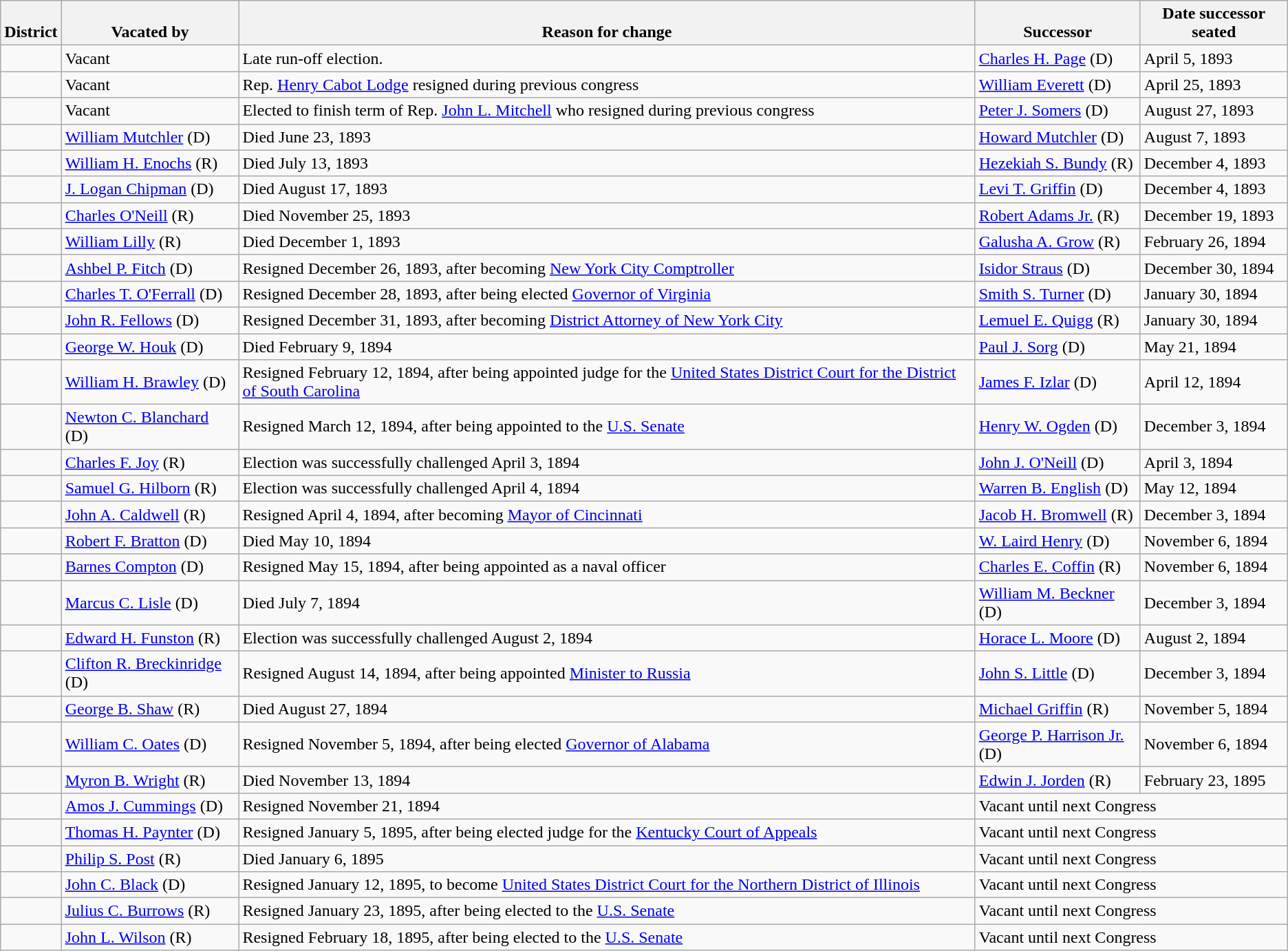<table class="wikitable sortable">
<tr style="vertical-align:bottom;">
<th>District</th>
<th>Vacated by</th>
<th>Reason for change</th>
<th>Successor</th>
<th>Date successor seated</th>
</tr>
<tr>
<td></td>
<td>Vacant</td>
<td>Late run-off election.</td>
<td><a href='#'>Charles H. Page</a> (D)</td>
<td>April 5, 1893</td>
</tr>
<tr>
<td></td>
<td>Vacant</td>
<td>Rep. <a href='#'>Henry Cabot Lodge</a> resigned during previous congress</td>
<td><a href='#'>William Everett</a> (D)</td>
<td>April 25, 1893</td>
</tr>
<tr>
<td></td>
<td>Vacant</td>
<td>Elected to finish term of Rep. <a href='#'>John L. Mitchell</a> who resigned during previous congress</td>
<td><a href='#'>Peter J. Somers</a> (D)</td>
<td>August 27, 1893</td>
</tr>
<tr>
<td></td>
<td><a href='#'>William Mutchler</a> (D)</td>
<td>Died June 23, 1893</td>
<td><a href='#'>Howard Mutchler</a> (D)</td>
<td>August 7, 1893</td>
</tr>
<tr>
<td></td>
<td><a href='#'>William H. Enochs</a> (R)</td>
<td>Died July 13, 1893</td>
<td><a href='#'>Hezekiah S. Bundy</a> (R)</td>
<td>December 4, 1893</td>
</tr>
<tr>
<td></td>
<td><a href='#'>J. Logan Chipman</a> (D)</td>
<td>Died August 17, 1893</td>
<td><a href='#'>Levi T. Griffin</a> (D)</td>
<td>December 4, 1893</td>
</tr>
<tr>
<td></td>
<td><a href='#'>Charles O'Neill</a> (R)</td>
<td>Died November 25, 1893</td>
<td><a href='#'>Robert Adams Jr.</a> (R)</td>
<td>December 19, 1893</td>
</tr>
<tr>
<td></td>
<td><a href='#'>William Lilly</a> (R)</td>
<td>Died December 1, 1893</td>
<td><a href='#'>Galusha A. Grow</a> (R)</td>
<td>February 26, 1894</td>
</tr>
<tr>
<td></td>
<td><a href='#'>Ashbel P. Fitch</a> (D)</td>
<td>Resigned December 26, 1893, after becoming <a href='#'>New York City Comptroller</a></td>
<td><a href='#'>Isidor Straus</a> (D)</td>
<td>December 30, 1894</td>
</tr>
<tr>
<td></td>
<td><a href='#'>Charles T. O'Ferrall</a> (D)</td>
<td>Resigned December 28, 1893, after being elected <a href='#'>Governor of Virginia</a></td>
<td><a href='#'>Smith S. Turner</a> (D)</td>
<td>January 30, 1894</td>
</tr>
<tr>
<td></td>
<td><a href='#'>John R. Fellows</a> (D)</td>
<td>Resigned December 31, 1893, after becoming <a href='#'>District Attorney of New York City</a></td>
<td><a href='#'>Lemuel E. Quigg</a> (R)</td>
<td>January 30, 1894</td>
</tr>
<tr>
<td></td>
<td><a href='#'>George W. Houk</a> (D)</td>
<td>Died February 9, 1894</td>
<td><a href='#'>Paul J. Sorg</a> (D)</td>
<td>May 21, 1894</td>
</tr>
<tr>
<td></td>
<td><a href='#'>William H. Brawley</a> (D)</td>
<td>Resigned February 12, 1894, after being appointed judge for the <a href='#'>United States District Court for the District of South Carolina</a></td>
<td><a href='#'>James F. Izlar</a> (D)</td>
<td>April 12, 1894</td>
</tr>
<tr>
<td></td>
<td><a href='#'>Newton C. Blanchard</a> (D)</td>
<td>Resigned March 12, 1894, after being appointed to the <a href='#'>U.S. Senate</a></td>
<td><a href='#'>Henry W. Ogden</a> (D)</td>
<td>December 3, 1894</td>
</tr>
<tr>
<td></td>
<td><a href='#'>Charles F. Joy</a> (R)</td>
<td>Election was successfully challenged April 3, 1894</td>
<td><a href='#'>John J. O'Neill</a> (D)</td>
<td>April 3, 1894</td>
</tr>
<tr>
<td></td>
<td><a href='#'>Samuel G. Hilborn</a> (R)</td>
<td>Election was successfully challenged April 4, 1894</td>
<td><a href='#'>Warren B. English</a> (D)</td>
<td>May 12, 1894</td>
</tr>
<tr>
<td></td>
<td><a href='#'>John A. Caldwell</a> (R)</td>
<td>Resigned April 4, 1894, after becoming <a href='#'>Mayor of Cincinnati</a></td>
<td><a href='#'>Jacob H. Bromwell</a> (R)</td>
<td>December 3, 1894</td>
</tr>
<tr>
<td></td>
<td><a href='#'>Robert F. Bratton</a> (D)</td>
<td>Died May 10, 1894</td>
<td><a href='#'>W. Laird Henry</a> (D)</td>
<td>November 6, 1894</td>
</tr>
<tr>
<td></td>
<td><a href='#'>Barnes Compton</a> (D)</td>
<td>Resigned May 15, 1894, after being appointed as a naval officer</td>
<td><a href='#'>Charles E. Coffin</a> (R)</td>
<td>November 6, 1894</td>
</tr>
<tr>
<td></td>
<td><a href='#'>Marcus C. Lisle</a> (D)</td>
<td>Died July 7, 1894</td>
<td><a href='#'>William M. Beckner</a> (D)</td>
<td>December 3, 1894</td>
</tr>
<tr>
<td></td>
<td><a href='#'>Edward H. Funston</a> (R)</td>
<td>Election was successfully challenged August 2, 1894</td>
<td><a href='#'>Horace L. Moore</a> (D)</td>
<td>August 2, 1894</td>
</tr>
<tr>
<td></td>
<td><a href='#'>Clifton R. Breckinridge</a> (D)</td>
<td>Resigned August 14, 1894, after being appointed <a href='#'>Minister to Russia</a></td>
<td><a href='#'>John S. Little</a> (D)</td>
<td>December 3, 1894</td>
</tr>
<tr>
<td></td>
<td><a href='#'>George B. Shaw</a> (R)</td>
<td>Died August 27, 1894</td>
<td><a href='#'>Michael Griffin</a> (R)</td>
<td>November 5, 1894</td>
</tr>
<tr>
<td></td>
<td><a href='#'>William C. Oates</a> (D)</td>
<td>Resigned November 5, 1894, after being elected <a href='#'>Governor of Alabama</a></td>
<td><a href='#'>George P. Harrison Jr.</a> (D)</td>
<td>November 6, 1894</td>
</tr>
<tr>
<td></td>
<td><a href='#'>Myron B. Wright</a> (R)</td>
<td>Died November 13, 1894</td>
<td><a href='#'>Edwin J. Jorden</a> (R)</td>
<td>February 23, 1895</td>
</tr>
<tr>
<td></td>
<td><a href='#'>Amos J. Cummings</a> (D)</td>
<td>Resigned November 21, 1894</td>
<td colspan=2>Vacant until next Congress</td>
</tr>
<tr>
<td></td>
<td><a href='#'>Thomas H. Paynter</a> (D)</td>
<td>Resigned January 5, 1895, after being elected judge for the <a href='#'>Kentucky Court of Appeals</a></td>
<td colspan=2>Vacant until next Congress</td>
</tr>
<tr>
<td></td>
<td><a href='#'>Philip S. Post</a> (R)</td>
<td>Died January 6, 1895</td>
<td colspan=2>Vacant until next Congress</td>
</tr>
<tr>
<td></td>
<td><a href='#'>John C. Black</a> (D)</td>
<td>Resigned January 12, 1895, to become <a href='#'>United States District Court for the Northern District of Illinois</a></td>
<td colspan=2>Vacant until next Congress</td>
</tr>
<tr>
<td></td>
<td><a href='#'>Julius C. Burrows</a> (R)</td>
<td>Resigned January 23, 1895, after being elected to the <a href='#'>U.S. Senate</a></td>
<td colspan=2>Vacant until next Congress</td>
</tr>
<tr>
<td></td>
<td><a href='#'>John L. Wilson</a> (R)</td>
<td>Resigned February 18, 1895, after being elected to the <a href='#'>U.S. Senate</a></td>
<td colspan=2>Vacant until next Congress</td>
</tr>
</table>
